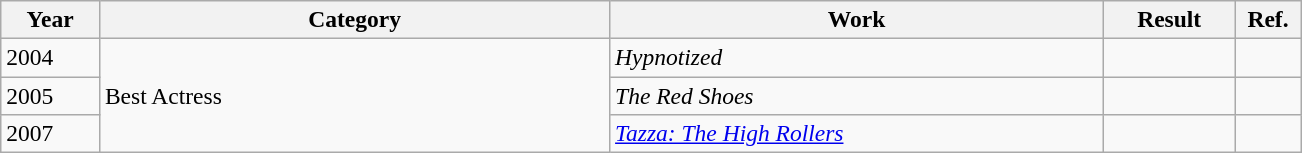<table class="wikitable sortable plainrowheaders" style="font-size:98%">
<tr>
<th scope="col" style="width:6%;">Year</th>
<th scope="col" style="width:31%;">Category</th>
<th scope="col" style="width:30%;">Work</th>
<th scope="col" style="width:8%;">Result</th>
<th scope="col" style="width:4%;">Ref.</th>
</tr>
<tr>
<td>2004</td>
<td rowspan="3">Best Actress</td>
<td><em>Hypnotized</em></td>
<td></td>
<td></td>
</tr>
<tr>
<td>2005</td>
<td><em>The Red Shoes</em></td>
<td></td>
<td></td>
</tr>
<tr>
<td>2007</td>
<td><em><a href='#'>Tazza: The High Rollers</a></em></td>
<td></td>
<td></td>
</tr>
</table>
